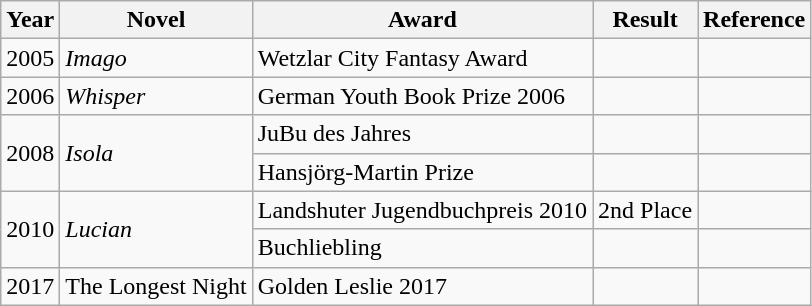<table class="wikitable">
<tr>
<th>Year</th>
<th>Novel</th>
<th>Award</th>
<th>Result</th>
<th>Reference</th>
</tr>
<tr>
<td>2005</td>
<td><em>Imago</em></td>
<td>Wetzlar City Fantasy Award</td>
<td></td>
<td></td>
</tr>
<tr>
<td>2006</td>
<td><em>Whisper</em></td>
<td>German Youth Book Prize 2006</td>
<td></td>
<td></td>
</tr>
<tr>
<td rowspan="2">2008</td>
<td rowspan="2"><em>Isola</em></td>
<td>JuBu des Jahres</td>
<td></td>
<td></td>
</tr>
<tr>
<td>Hansjörg-Martin Prize</td>
<td></td>
<td></td>
</tr>
<tr>
<td rowspan="2">2010</td>
<td rowspan="2"><em>Lucian</em></td>
<td>Landshuter Jugendbuchpreis 2010</td>
<td>2nd Place</td>
<td></td>
</tr>
<tr>
<td>Buchliebling</td>
<td></td>
<td></td>
</tr>
<tr>
<td>2017</td>
<td>The Longest Night</td>
<td>Golden Leslie 2017</td>
<td></td>
<td></td>
</tr>
</table>
